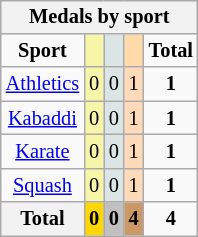<table class=wikitable style="font-size:85%; float:right;text-align:center">
<tr bgcolor=EFEFEF>
<th colspan=7>Medals by sport</th>
</tr>
<tr>
<td><strong>Sport</strong></td>
<td bgcolor=F7F6A8></td>
<td bgcolor=DCE5E5></td>
<td bgcolor=FFDBA9></td>
<td><strong>Total</strong></td>
</tr>
<tr>
<td><a href='#'>Athletics</a></td>
<td bgcolor=F7F6A8>0</td>
<td bgcolor=DCE5E5>0</td>
<td bgcolor=FFDAB9>1</td>
<td><strong>1</strong></td>
</tr>
<tr>
<td><a href='#'>Kabaddi</a></td>
<td bgcolor=F7F6A8>0</td>
<td bgcolor=DCE5E5>0</td>
<td bgcolor=FFDAB9>1</td>
<td><strong>1</strong></td>
</tr>
<tr>
<td><a href='#'>Karate</a></td>
<td bgcolor=F7F6A8>0</td>
<td bgcolor=DCE5E5>0</td>
<td bgcolor=FFDAB9>1</td>
<td><strong>1</strong></td>
</tr>
<tr>
<td><a href='#'>Squash</a></td>
<td bgcolor=F7F6A8>0</td>
<td bgcolor=DCE5E5>0</td>
<td bgcolor=FFDAB9>1</td>
<td><strong>1</strong></td>
</tr>
<tr>
<th>Total</th>
<td style="background:gold;"><strong>0</strong></td>
<td style="background:silver;"><strong>0</strong></td>
<td style="background:#c96;"><strong>4</strong></td>
<td><strong>4</strong></td>
</tr>
</table>
